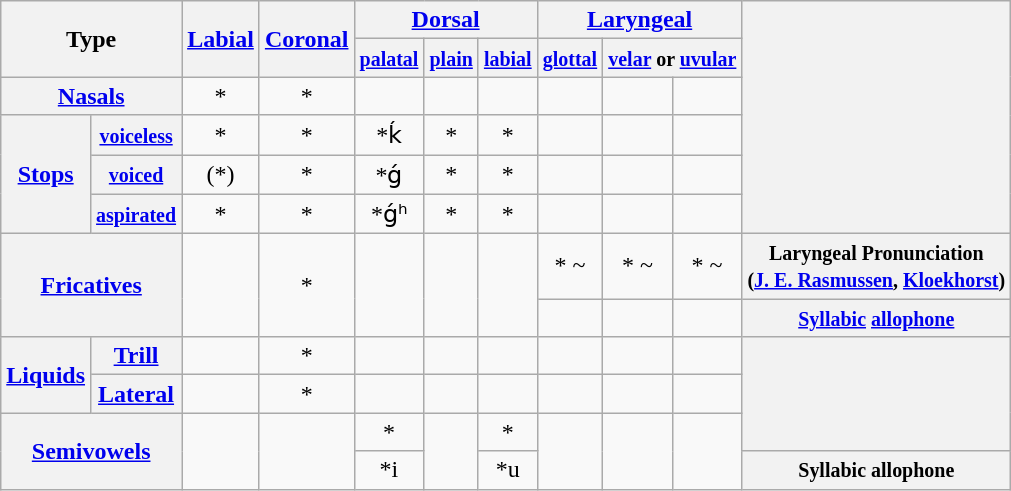<table class="wikitable" style="text-align: center">
<tr>
<th rowspan="2" colspan="2">Type</th>
<th rowspan="2"><a href='#'>Labial</a></th>
<th rowspan="2"><a href='#'>Coronal</a></th>
<th colspan=3><a href='#'>Dorsal</a></th>
<th colspan="3"><a href='#'>Laryngeal</a></th>
<th rowspan="6"></th>
</tr>
<tr>
<th><small><a href='#'>palatal</a></small></th>
<th><small><a href='#'>plain</a></small></th>
<th><small><a href='#'>labial</a></small></th>
<th><small><a href='#'>glottal</a></small></th>
<th colspan="2"><small><a href='#'>velar</a> or <a href='#'>uvular</a></small></th>
</tr>
<tr>
<th colspan="2"><a href='#'>Nasals</a></th>
<td>* </td>
<td>* </td>
<td></td>
<td></td>
<td></td>
<td></td>
<td></td>
<td></td>
</tr>
<tr>
<th rowspan=3><a href='#'>Stops</a></th>
<th><small><a href='#'>voiceless</a></small></th>
<td>* </td>
<td>* </td>
<td>*ḱ </td>
<td>* </td>
<td>* </td>
<td></td>
<td></td>
<td></td>
</tr>
<tr>
<th><small><a href='#'>voiced</a></small></th>
<td>(*) </td>
<td>* </td>
<td>*ǵ </td>
<td>* </td>
<td>* </td>
<td></td>
<td></td>
<td></td>
</tr>
<tr>
<th><small><a href='#'>aspirated</a></small></th>
<td>* </td>
<td>* </td>
<td>*ǵʰ </td>
<td>* </td>
<td>* </td>
<td></td>
<td></td>
<td></td>
</tr>
<tr>
<th colspan="2" rowspan="2"><a href='#'>Fricatives</a></th>
<td rowspan="2"></td>
<td rowspan="2">* </td>
<td rowspan="2"></td>
<td rowspan="2"></td>
<td rowspan="2"></td>
<td>* ~</td>
<td>* ~</td>
<td>* ~</td>
<th><small>Laryngeal Pronunciation<br>(<a href='#'>J. E. Rasmussen</a>, <a href='#'>Kloekhorst</a>)</small></th>
</tr>
<tr>
<td></td>
<td></td>
<td></td>
<th><small><a href='#'>Syllabic</a> <a href='#'>allophone</a></small></th>
</tr>
<tr>
<th rowspan="2"><a href='#'>Liquids</a></th>
<th><a href='#'>Trill</a></th>
<td></td>
<td>* </td>
<td></td>
<td></td>
<td></td>
<td></td>
<td></td>
<td></td>
<th rowspan="3"></th>
</tr>
<tr>
<th><a href='#'>Lateral</a></th>
<td></td>
<td>* </td>
<td></td>
<td></td>
<td></td>
<td></td>
<td></td>
<td></td>
</tr>
<tr>
<th colspan="2" rowspan="2"><a href='#'>Semivowels</a></th>
<td rowspan="2"></td>
<td rowspan="2"></td>
<td>* </td>
<td rowspan="2"></td>
<td>* </td>
<td rowspan="2"></td>
<td rowspan="2"></td>
<td rowspan="2"></td>
</tr>
<tr>
<td>*i </td>
<td>*u </td>
<th><small>Syllabic allophone</small></th>
</tr>
</table>
